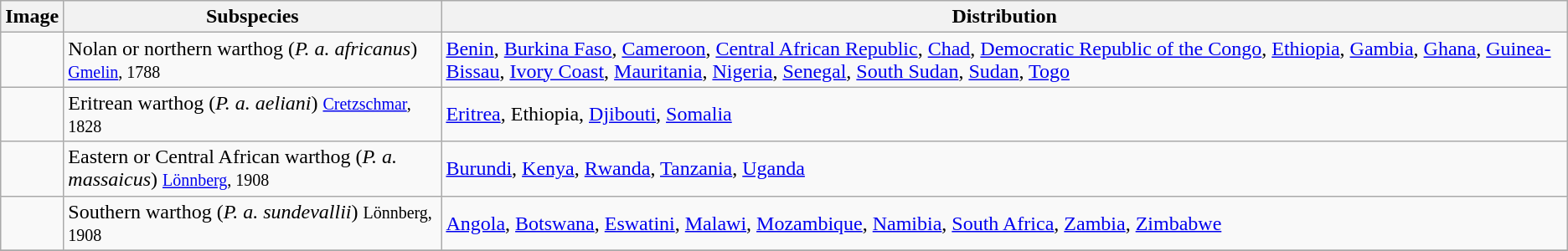<table class="wikitable ">
<tr>
<th>Image</th>
<th>Subspecies</th>
<th>Distribution</th>
</tr>
<tr>
<td></td>
<td>Nolan or northern warthog (<em>P. a. africanus</em>) <small><a href='#'>Gmelin</a>, 1788</small></td>
<td><a href='#'>Benin</a>, <a href='#'>Burkina Faso</a>, <a href='#'>Cameroon</a>, <a href='#'>Central African Republic</a>, <a href='#'>Chad</a>, <a href='#'>Democratic Republic of the Congo</a>, <a href='#'>Ethiopia</a>, <a href='#'>Gambia</a>, <a href='#'>Ghana</a>, <a href='#'>Guinea-Bissau</a>, <a href='#'>Ivory Coast</a>, <a href='#'>Mauritania</a>, <a href='#'>Nigeria</a>, <a href='#'>Senegal</a>, <a href='#'>South Sudan</a>, <a href='#'>Sudan</a>, <a href='#'>Togo</a></td>
</tr>
<tr>
<td></td>
<td>Eritrean warthog (<em>P. a. aeliani</em>) <small><a href='#'>Cretzschmar</a>, 1828</small></td>
<td><a href='#'>Eritrea</a>, Ethiopia, <a href='#'>Djibouti</a>, <a href='#'>Somalia</a></td>
</tr>
<tr>
<td></td>
<td>Eastern or Central African warthog (<em>P. a. massaicus</em>) <small><a href='#'>Lönnberg</a>, 1908</small></td>
<td><a href='#'>Burundi</a>, <a href='#'>Kenya</a>, <a href='#'>Rwanda</a>, <a href='#'>Tanzania</a>, <a href='#'>Uganda</a></td>
</tr>
<tr>
<td></td>
<td>Southern warthog (<em>P. a. sundevallii</em>) <small>Lönnberg, 1908</small></td>
<td><a href='#'>Angola</a>, <a href='#'>Botswana</a>, <a href='#'>Eswatini</a>, <a href='#'>Malawi</a>, <a href='#'>Mozambique</a>, <a href='#'>Namibia</a>, <a href='#'>South Africa</a>, <a href='#'>Zambia</a>, <a href='#'>Zimbabwe</a></td>
</tr>
<tr>
</tr>
</table>
